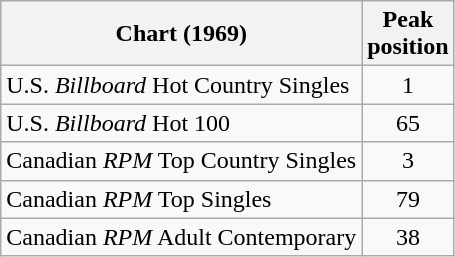<table class="wikitable sortable">
<tr>
<th align="left">Chart (1969)</th>
<th align="center">Peak<br>position</th>
</tr>
<tr>
<td align="left">U.S. <em>Billboard</em> Hot Country Singles</td>
<td align="center">1</td>
</tr>
<tr>
<td align="left">U.S. <em>Billboard</em> Hot 100</td>
<td align="center">65</td>
</tr>
<tr>
<td align="left">Canadian <em>RPM</em> Top Country Singles</td>
<td align="center">3</td>
</tr>
<tr>
<td align="left">Canadian <em>RPM</em> Top Singles</td>
<td align="center">79</td>
</tr>
<tr>
<td align="left">Canadian <em>RPM</em> Adult Contemporary</td>
<td align="center">38</td>
</tr>
</table>
